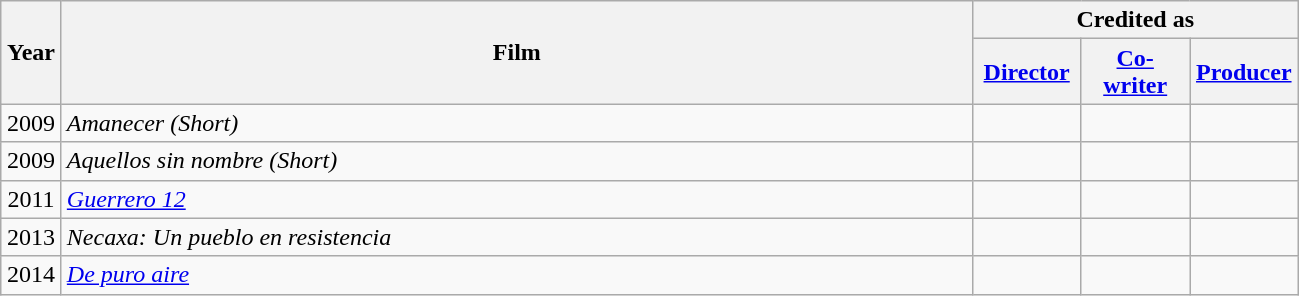<table class="wikitable">
<tr>
<th rowspan="2" width="33">Year</th>
<th rowspan="2" width="600">Film</th>
<th colspan="5">Credited as</th>
</tr>
<tr>
<th width=65><a href='#'>Director</a></th>
<th width=65><a href='#'>Co-writer</a></th>
<th width=65><a href='#'>Producer</a></th>
</tr>
<tr align="center">
<td align="center">2009</td>
<td align="left"><em>Amanecer (Short)</em></td>
<td></td>
<td></td>
<td></td>
</tr>
<tr align="center">
<td align="center">2009</td>
<td align="left"><em>Aquellos sin nombre (Short)</em></td>
<td></td>
<td></td>
<td></td>
</tr>
<tr align="center">
<td align="center">2011</td>
<td align="left"><em><a href='#'>Guerrero 12</a></em></td>
<td></td>
<td></td>
<td></td>
</tr>
<tr align="center">
<td align="center">2013</td>
<td align="left"><em>Necaxa: Un pueblo en resistencia</em></td>
<td></td>
<td></td>
<td></td>
</tr>
<tr align="center">
<td align="center">2014</td>
<td align="left"><em><a href='#'>De puro aire</a></em></td>
<td></td>
<td></td>
<td></td>
</tr>
</table>
